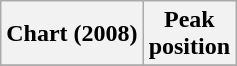<table class="wikitable plainrowheaders" style="text-align:center">
<tr>
<th>Chart (2008)</th>
<th>Peak<br>position</th>
</tr>
<tr>
</tr>
</table>
